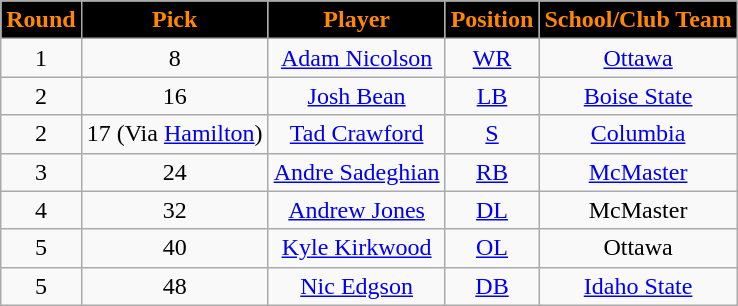<table class="wikitable sortable">
<tr>
<th style="background:black;color:#FF8800;">Round</th>
<th style="background:black;color:#FF8800;">Pick</th>
<th style="background:black;color:#FF8800;">Player</th>
<th style="background:black;color:#FF8800;">Position</th>
<th style="background:black;color:#FF8800;">School/Club Team</th>
</tr>
<tr align="center">
<td align=center>1</td>
<td>8</td>
<td><a href='#'>Adam Nicolson</a></td>
<td><a href='#'>WR</a></td>
<td><a href='#'>Ottawa</a></td>
</tr>
<tr align="center">
<td align=center>2</td>
<td>16</td>
<td><a href='#'>Josh Bean</a></td>
<td><a href='#'>LB</a></td>
<td><a href='#'>Boise State</a></td>
</tr>
<tr align="center">
<td align=center>2</td>
<td>17 (Via <a href='#'>Hamilton</a>)</td>
<td><a href='#'>Tad Crawford</a></td>
<td><a href='#'>S</a></td>
<td><a href='#'>Columbia</a></td>
</tr>
<tr align="center">
<td align=center>3</td>
<td>24</td>
<td><a href='#'>Andre Sadeghian</a></td>
<td><a href='#'>RB</a></td>
<td><a href='#'>McMaster</a></td>
</tr>
<tr align="center">
<td align=center>4</td>
<td>32</td>
<td><a href='#'>Andrew Jones</a></td>
<td><a href='#'>DL</a></td>
<td>McMaster</td>
</tr>
<tr align="center">
<td align=center>5</td>
<td>40</td>
<td><a href='#'>Kyle Kirkwood</a></td>
<td><a href='#'>OL</a></td>
<td>Ottawa</td>
</tr>
<tr align="center">
<td align=center>5</td>
<td>48</td>
<td><a href='#'>Nic Edgson</a></td>
<td><a href='#'>DB</a></td>
<td><a href='#'>Idaho State</a></td>
</tr>
</table>
